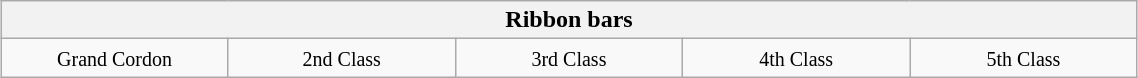<table align=center class=wikitable width=60% style="margin-left: auto; margin-right: auto; border: none;">
<tr>
<th colspan=6><strong>Ribbon bars</strong></th>
</tr>
<tr>
<td width=20% valign=top align=center><small>Grand Cordon</small></td>
<td width=20% valign=top align=center><small>2nd Class</small></td>
<td width=20% valign=top align=center><small>3rd Class</small></td>
<td width=20% valign=top align=center><small>4th Class</small></td>
<td width=20% valign=top align=center><small>5th Class</small></td>
</tr>
<tr>
</tr>
</table>
